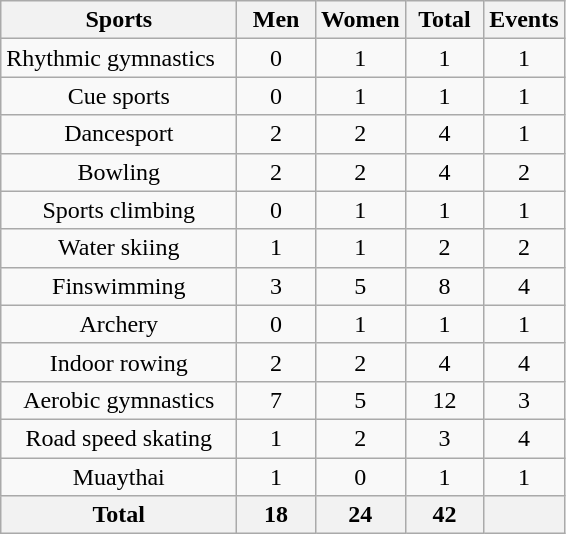<table class="wikitable sortable" style="text-align:center;">
<tr>
<th width=150>Sports</th>
<th width=45>Men</th>
<th width=45>Women</th>
<th width=45>Total</th>
<th width=45>Events</th>
</tr>
<tr>
<td align=left>Rhythmic gymnastics</td>
<td>0</td>
<td>1</td>
<td>1</td>
<td>1</td>
</tr>
<tr>
<td>Cue sports</td>
<td>0</td>
<td>1</td>
<td>1</td>
<td>1</td>
</tr>
<tr>
<td>Dancesport</td>
<td>2</td>
<td>2</td>
<td>4</td>
<td>1</td>
</tr>
<tr>
<td>Bowling</td>
<td>2</td>
<td>2</td>
<td>4</td>
<td>2</td>
</tr>
<tr>
<td>Sports climbing</td>
<td>0</td>
<td>1</td>
<td>1</td>
<td>1</td>
</tr>
<tr>
<td>Water skiing</td>
<td>1</td>
<td>1</td>
<td>2</td>
<td>2</td>
</tr>
<tr>
<td>Finswimming</td>
<td>3</td>
<td>5</td>
<td>8</td>
<td>4</td>
</tr>
<tr>
<td>Archery</td>
<td>0</td>
<td>1</td>
<td>1</td>
<td>1</td>
</tr>
<tr>
<td>Indoor rowing</td>
<td>2</td>
<td>2</td>
<td>4</td>
<td>4</td>
</tr>
<tr>
<td>Aerobic gymnastics</td>
<td>7</td>
<td>5</td>
<td>12</td>
<td>3</td>
</tr>
<tr>
<td>Road speed skating</td>
<td>1</td>
<td>2</td>
<td>3</td>
<td>4</td>
</tr>
<tr>
<td>Muaythai</td>
<td>1</td>
<td>0</td>
<td>1</td>
<td>1</td>
</tr>
<tr class="sortbottom">
<th>Total</th>
<th>18</th>
<th>24</th>
<th>42</th>
<th></th>
</tr>
</table>
